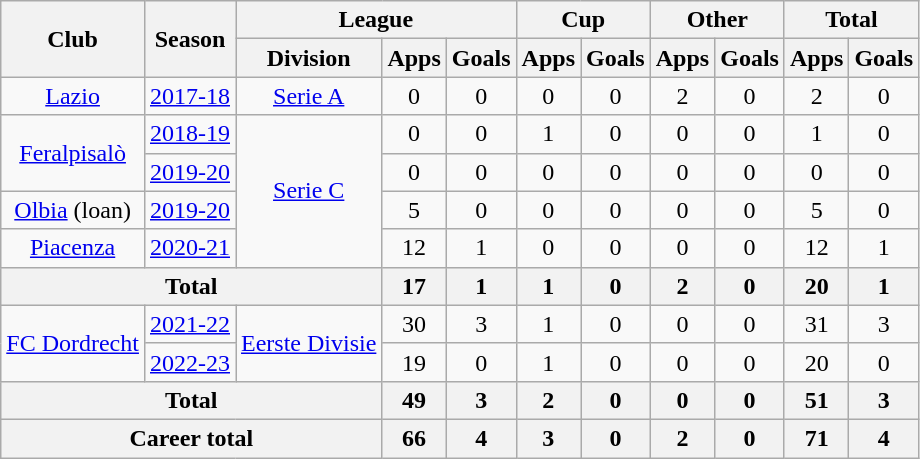<table class="wikitable" style="text-align: center;">
<tr>
<th rowspan="2">Club</th>
<th rowspan="2">Season</th>
<th colspan="3">League</th>
<th colspan="2">Cup</th>
<th colspan="2">Other</th>
<th colspan="2">Total</th>
</tr>
<tr>
<th>Division</th>
<th>Apps</th>
<th>Goals</th>
<th>Apps</th>
<th>Goals</th>
<th>Apps</th>
<th>Goals</th>
<th>Apps</th>
<th>Goals</th>
</tr>
<tr>
<td rowspan="1"><a href='#'>Lazio</a></td>
<td><a href='#'>2017-18</a></td>
<td><a href='#'>Serie A</a></td>
<td>0</td>
<td>0</td>
<td>0</td>
<td>0</td>
<td>2</td>
<td>0</td>
<td>2</td>
<td>0</td>
</tr>
<tr>
<td rowspan="2"><a href='#'>Feralpisalò</a></td>
<td><a href='#'>2018-19</a></td>
<td rowspan="4"><a href='#'>Serie C</a></td>
<td>0</td>
<td>0</td>
<td>1</td>
<td>0</td>
<td>0</td>
<td>0</td>
<td>1</td>
<td>0</td>
</tr>
<tr>
<td><a href='#'>2019-20</a></td>
<td>0</td>
<td>0</td>
<td>0</td>
<td>0</td>
<td>0</td>
<td>0</td>
<td>0</td>
<td>0</td>
</tr>
<tr>
<td><a href='#'>Olbia</a> (loan)</td>
<td><a href='#'>2019-20</a></td>
<td>5</td>
<td>0</td>
<td>0</td>
<td>0</td>
<td>0</td>
<td>0</td>
<td>5</td>
<td>0</td>
</tr>
<tr>
<td><a href='#'>Piacenza</a></td>
<td><a href='#'>2020-21</a></td>
<td>12</td>
<td>1</td>
<td>0</td>
<td>0</td>
<td>0</td>
<td>0</td>
<td>12</td>
<td>1</td>
</tr>
<tr>
<th colspan="3">Total</th>
<th>17</th>
<th>1</th>
<th>1</th>
<th>0</th>
<th>2</th>
<th>0</th>
<th>20</th>
<th>1</th>
</tr>
<tr>
<td rowspan="2"><a href='#'>FC Dordrecht</a></td>
<td><a href='#'>2021-22</a></td>
<td rowspan="2"><a href='#'>Eerste Divisie</a></td>
<td>30</td>
<td>3</td>
<td>1</td>
<td>0</td>
<td>0</td>
<td>0</td>
<td>31</td>
<td>3</td>
</tr>
<tr>
<td><a href='#'>2022-23</a></td>
<td>19</td>
<td>0</td>
<td>1</td>
<td>0</td>
<td>0</td>
<td>0</td>
<td>20</td>
<td>0</td>
</tr>
<tr>
<th colspan="3">Total</th>
<th>49</th>
<th>3</th>
<th>2</th>
<th>0</th>
<th>0</th>
<th>0</th>
<th>51</th>
<th>3</th>
</tr>
<tr>
<th colspan="3">Career total</th>
<th>66</th>
<th>4</th>
<th>3</th>
<th>0</th>
<th>2</th>
<th>0</th>
<th>71</th>
<th>4</th>
</tr>
</table>
